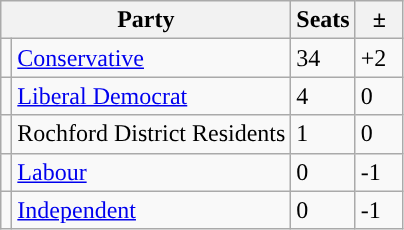<table class="wikitable">
<tr>
<th colspan="2">Party</th>
<th>Seats</th>
<th>  ±  </th>
</tr>
<tr>
<td style="background-color: "></td>
<td><a href='#'>Conservative</a></td>
<td>34</td>
<td>+2</td>
</tr>
<tr>
<td style="background-color: "></td>
<td><a href='#'>Liberal Democrat</a></td>
<td>4</td>
<td>0</td>
</tr>
<tr>
<td style="background-color: "></td>
<td>Rochford District Residents</td>
<td>1</td>
<td>0</td>
</tr>
<tr>
<td style="background-color: "></td>
<td><a href='#'>Labour</a></td>
<td>0</td>
<td>-1</td>
</tr>
<tr>
<td style="background-color: "></td>
<td><a href='#'>Independent</a></td>
<td>0</td>
<td>-1</td>
</tr>
</table>
